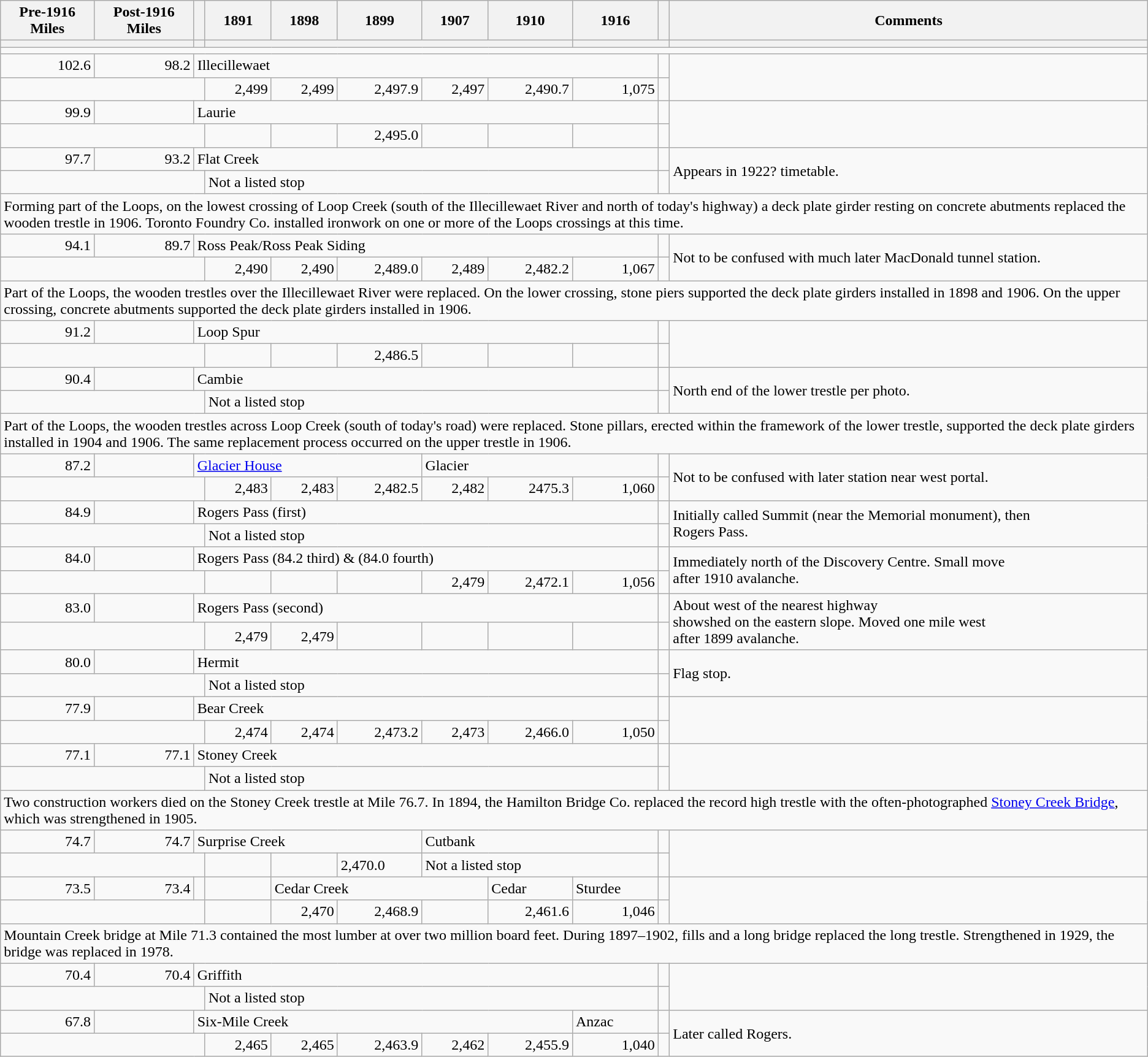<table class="wikitable mw-collapsible mw-collapsed">
<tr>
<th>Pre-1916<br> Miles</th>
<th>Post-1916<br>Miles</th>
<th></th>
<th>1891<br></th>
<th>1898<br></th>
<th>1899<br></th>
<th>1907<br></th>
<th>1910<br></th>
<th>1916<br></th>
<th></th>
<th>Comments</th>
</tr>
<tr>
<th colspan=2></th>
<th></th>
<th colspan=5></th>
<th colspan=2></th>
<th></th>
</tr>
<tr>
<td colspan=11></td>
</tr>
<tr>
<td style="text-align:right">102.6</td>
<td style="text-align:right">98.2</td>
<td colspan=7>Illecillewaet</td>
<td></td>
<td rowspan=2></td>
</tr>
<tr style="text-align:right">
<td colspan=3></td>
<td>2,499</td>
<td>2,499</td>
<td>2,497.9</td>
<td>2,497</td>
<td>2,490.7</td>
<td>1,075</td>
</tr>
<tr>
<td style="text-align:right">99.9</td>
<td></td>
<td colspan=7>Laurie</td>
<td></td>
<td rowspan=2></td>
</tr>
<tr style="text-align:right">
<td colspan=3></td>
<td></td>
<td></td>
<td>2,495.0</td>
<td></td>
<td></td>
<td></td>
</tr>
<tr>
<td style="text-align:right">97.7</td>
<td style="text-align:right">93.2</td>
<td colspan=7>Flat Creek</td>
<td></td>
<td rowspan=2>Appears in 1922? timetable.</td>
</tr>
<tr>
<td colspan=3></td>
<td colspan=6>Not a listed stop</td>
</tr>
<tr>
<td colspan=11>Forming part of the Loops, on the lowest crossing of Loop Creek (south of the Illecillewaet River and north of today's highway) a deck plate girder resting on concrete abutments replaced the wooden trestle in 1906. Toronto Foundry Co. installed ironwork on one or more of the Loops crossings at this time.</td>
</tr>
<tr>
<td style="text-align:right">94.1</td>
<td style="text-align:right">89.7</td>
<td colspan=7>Ross Peak/Ross Peak Siding</td>
<td></td>
<td rowspan=2>Not to be confused with much later MacDonald tunnel station.</td>
</tr>
<tr style="text-align:right">
<td colspan=3></td>
<td>2,490</td>
<td>2,490</td>
<td>2,489.0</td>
<td>2,489</td>
<td>2,482.2</td>
<td>1,067</td>
</tr>
<tr>
<td colspan=11>Part of the Loops, the wooden trestles over the Illecillewaet River were replaced. On the lower crossing, stone piers supported the deck plate girders installed in 1898 and 1906. On the upper crossing, concrete abutments supported the deck plate girders installed in 1906.</td>
</tr>
<tr>
<td style="text-align:right">91.2</td>
<td></td>
<td colspan=7>Loop Spur</td>
<td></td>
<td rowspan=2></td>
</tr>
<tr style="text-align:right">
<td colspan=3></td>
<td></td>
<td></td>
<td>2,486.5</td>
<td></td>
<td></td>
<td></td>
</tr>
<tr>
<td style="text-align:right">90.4</td>
<td></td>
<td colspan=7>Cambie</td>
<td></td>
<td rowspan=2>North end of the lower trestle per photo.</td>
</tr>
<tr>
<td colspan=3></td>
<td colspan=6>Not a listed stop</td>
</tr>
<tr>
<td colspan=11>Part of the Loops, the wooden trestles across Loop Creek (south of today's road) were replaced. Stone pillars, erected within the framework of the lower trestle, supported the deck plate girders installed in 1904 and 1906. The same replacement process occurred on the upper trestle in 1906.</td>
</tr>
<tr>
<td style="text-align:right">87.2</td>
<td></td>
<td colspan=4><a href='#'>Glacier House</a></td>
<td colspan=3>Glacier</td>
<td></td>
<td rowspan=2>Not to be confused with later station near west portal.</td>
</tr>
<tr style="text-align:right">
<td colspan=3></td>
<td>2,483</td>
<td>2,483</td>
<td>2,482.5</td>
<td>2,482</td>
<td>2475.3</td>
<td>1,060</td>
</tr>
<tr>
<td style="text-align:right">84.9</td>
<td></td>
<td colspan=7>Rogers Pass (first)</td>
<td></td>
<td rowspan=2>Initially called Summit (near the Memorial monument), then<br> Rogers Pass.</td>
</tr>
<tr>
<td colspan=3></td>
<td colspan=6>Not a listed stop</td>
</tr>
<tr>
<td style="text-align:right">84.0</td>
<td></td>
<td colspan=7>Rogers Pass (84.2 third) & (84.0 fourth)</td>
<td></td>
<td rowspan=2>Immediately north of the Discovery Centre. Small move<br>after 1910 avalanche.</td>
</tr>
<tr style="text-align:right">
<td colspan=3></td>
<td></td>
<td></td>
<td></td>
<td>2,479</td>
<td>2,472.1</td>
<td>1,056</td>
</tr>
<tr>
<td style="text-align:right">83.0</td>
<td></td>
<td colspan=7>Rogers Pass (second)</td>
<td></td>
<td rowspan=2>About  west of the nearest highway<br>showshed on the eastern slope. Moved one mile west<br>after 1899 avalanche.</td>
</tr>
<tr style="text-align:right">
<td colspan=3></td>
<td>2,479</td>
<td>2,479</td>
<td></td>
<td></td>
<td></td>
<td></td>
</tr>
<tr>
<td style="text-align:right">80.0</td>
<td></td>
<td colspan=7>Hermit</td>
<td></td>
<td rowspan=2>Flag stop.</td>
</tr>
<tr>
<td colspan=3></td>
<td colspan=6>Not a listed stop</td>
</tr>
<tr>
<td style="text-align:right">77.9</td>
<td></td>
<td colspan=7>Bear Creek</td>
<td></td>
<td rowspan=2></td>
</tr>
<tr style="text-align:right">
<td colspan=3></td>
<td>2,474</td>
<td>2,474</td>
<td>2,473.2</td>
<td>2,473</td>
<td>2,466.0</td>
<td>1,050</td>
</tr>
<tr>
<td style="text-align:right">77.1</td>
<td style="text-align:right">77.1</td>
<td colspan=7>Stoney Creek</td>
<td></td>
<td rowspan=2></td>
</tr>
<tr>
<td colspan=3></td>
<td colspan=6>Not a listed stop</td>
</tr>
<tr>
<td colspan=11>Two construction workers died on the Stoney Creek trestle at Mile 76.7. In 1894, the Hamilton Bridge Co. replaced the record  high trestle with the often-photographed <a href='#'>Stoney Creek Bridge</a>, which was strengthened in 1905.</td>
</tr>
<tr>
<td style="text-align:right">74.7</td>
<td style="text-align:right">74.7</td>
<td colspan=4>Surprise Creek</td>
<td colspan=3>Cutbank</td>
<td></td>
<td rowspan=2></td>
</tr>
<tr>
<td colspan=3></td>
<td></td>
<td></td>
<td>2,470.0</td>
<td colspan=3>Not a listed stop</td>
</tr>
<tr>
<td style="text-align:right">73.5</td>
<td style="text-align:right">73.4</td>
<td></td>
<td></td>
<td colspan=3>Cedar Creek</td>
<td>Cedar</td>
<td>Sturdee</td>
<td></td>
<td rowspan=2></td>
</tr>
<tr style="text-align:right">
<td colspan=3></td>
<td></td>
<td>2,470</td>
<td>2,468.9</td>
<td></td>
<td>2,461.6</td>
<td>1,046</td>
</tr>
<tr>
<td colspan=11>Mountain Creek bridge at Mile 71.3 contained the most lumber at over two million board feet. During 1897–1902, fills and a  long bridge replaced the  long trestle. Strengthened in 1929, the bridge was replaced in 1978.</td>
</tr>
<tr>
<td style="text-align:right">70.4</td>
<td style="text-align:right">70.4</td>
<td colspan=7>Griffith</td>
<td></td>
<td rowspan=2></td>
</tr>
<tr>
<td colspan=3></td>
<td colspan=6>Not a listed stop</td>
</tr>
<tr>
<td style="text-align:right">67.8</td>
<td></td>
<td colspan=6>Six-Mile Creek</td>
<td>Anzac</td>
<td></td>
<td rowspan=2>Later called Rogers.</td>
</tr>
<tr style="text-align:right">
<td colspan=3></td>
<td>2,465</td>
<td>2,465</td>
<td>2,463.9</td>
<td>2,462</td>
<td>2,455.9</td>
<td>1,040</td>
<td></td>
</tr>
</table>
